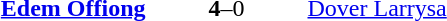<table>
<tr>
<th width=200></th>
<th width=100></th>
<th width=200></th>
</tr>
<tr>
<td align=right><strong><a href='#'>Edem Offiong</a> </strong></td>
<td align=center><strong>4</strong>–0</td>
<td> <a href='#'>Dover Larrysa</a></td>
</tr>
</table>
